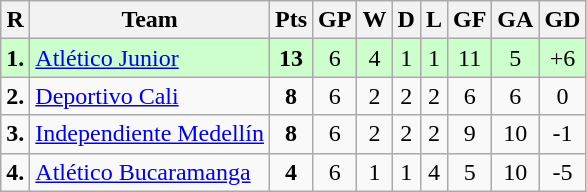<table class="wikitable sortable" style="text-align: center;">
<tr>
<th align="center">R</th>
<th align="center">Team</th>
<th align="center">Pts</th>
<th align="center">GP</th>
<th align="center">W</th>
<th align="center">D</th>
<th align="center">L</th>
<th align="center">GF</th>
<th align="center">GA</th>
<th align="center">GD</th>
</tr>
<tr style="background: #CCFFCC;">
<td><strong>1.</strong></td>
<td align="left"><a href='#'>Atlético Junior</a></td>
<td><strong>13</strong></td>
<td>6</td>
<td>4</td>
<td>1</td>
<td>1</td>
<td>11</td>
<td>5</td>
<td>+6</td>
</tr>
<tr>
<td><strong>2.</strong></td>
<td align="left"><a href='#'>Deportivo Cali</a></td>
<td><strong>8</strong></td>
<td>6</td>
<td>2</td>
<td>2</td>
<td>2</td>
<td>6</td>
<td>6</td>
<td>0</td>
</tr>
<tr>
<td><strong>3.</strong></td>
<td align="left"><a href='#'>Independiente Medellín</a></td>
<td><strong>8</strong></td>
<td>6</td>
<td>2</td>
<td>2</td>
<td>2</td>
<td>9</td>
<td>10</td>
<td>-1</td>
</tr>
<tr>
<td><strong>4.</strong></td>
<td align="left"><a href='#'>Atlético Bucaramanga</a></td>
<td><strong>4</strong></td>
<td>6</td>
<td>1</td>
<td>1</td>
<td>4</td>
<td>5</td>
<td>10</td>
<td>-5</td>
</tr>
</table>
